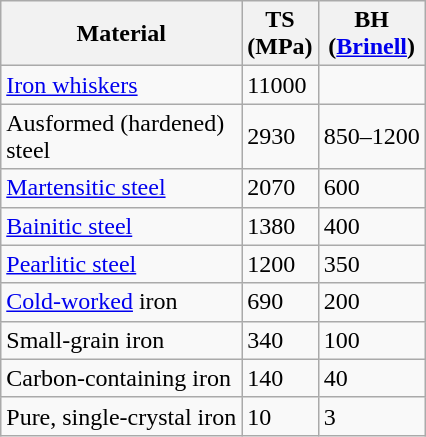<table class="wikitable floatright">
<tr>
<th>Material</th>
<th>TS <br>(MPa)</th>
<th>BH <br>(<a href='#'>Brinell</a>)</th>
</tr>
<tr>
<td><a href='#'>Iron whiskers</a></td>
<td>11000</td>
<td></td>
</tr>
<tr>
<td>Ausformed (hardened) <br>steel</td>
<td>2930</td>
<td>850–1200</td>
</tr>
<tr>
<td><a href='#'>Martensitic steel</a></td>
<td>2070</td>
<td>600</td>
</tr>
<tr>
<td><a href='#'>Bainitic steel</a></td>
<td>1380</td>
<td>400</td>
</tr>
<tr>
<td><a href='#'>Pearlitic steel</a></td>
<td>1200</td>
<td>350</td>
</tr>
<tr>
<td><a href='#'>Cold-worked</a> iron</td>
<td>690</td>
<td>200</td>
</tr>
<tr>
<td>Small-grain iron</td>
<td>340</td>
<td>100</td>
</tr>
<tr>
<td>Carbon-containing iron</td>
<td>140</td>
<td>40</td>
</tr>
<tr>
<td>Pure, single-crystal iron</td>
<td>10</td>
<td>3</td>
</tr>
</table>
